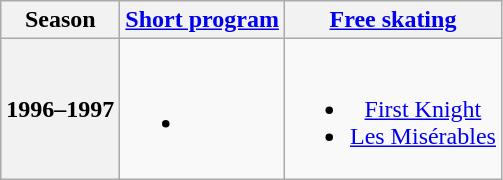<table class=wikitable style=text-align:center>
<tr>
<th>Season</th>
<th><a href='#'>Short program</a></th>
<th><a href='#'>Free skating</a></th>
</tr>
<tr>
<th>1996–1997 <br> </th>
<td><br><ul><li></li></ul></td>
<td><br><ul><li><a href='#'>First Knight</a> <br></li><li><a href='#'>Les Misérables</a> <br></li></ul></td>
</tr>
</table>
